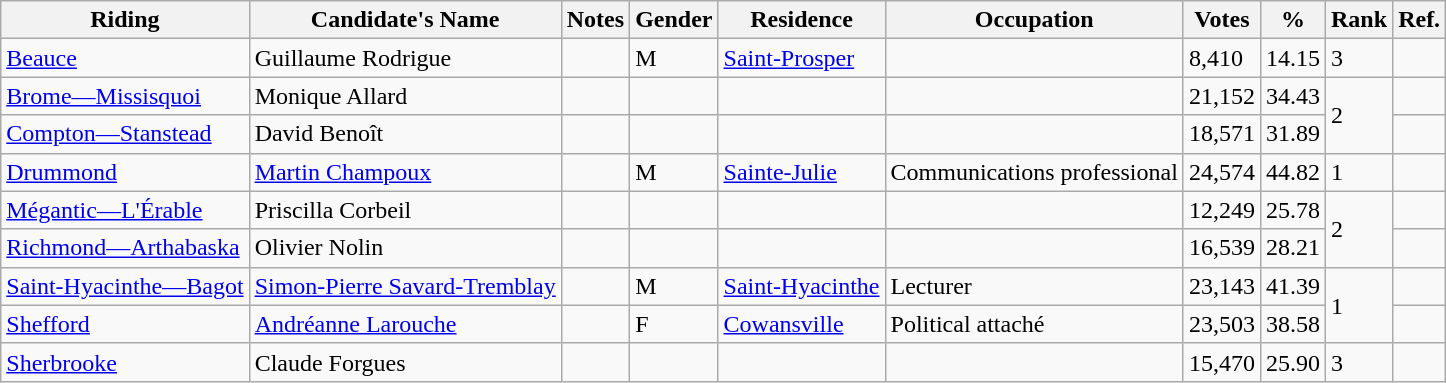<table class="wikitable sortable">
<tr>
<th>Riding</th>
<th>Candidate's Name</th>
<th>Notes</th>
<th>Gender</th>
<th>Residence</th>
<th>Occupation</th>
<th>Votes</th>
<th>%</th>
<th>Rank</th>
<th>Ref.</th>
</tr>
<tr>
<td><a href='#'>Beauce</a></td>
<td>Guillaume Rodrigue</td>
<td></td>
<td>M</td>
<td><a href='#'>Saint-Prosper</a></td>
<td></td>
<td>8,410</td>
<td>14.15</td>
<td>3</td>
<td></td>
</tr>
<tr>
<td><a href='#'>Brome—Missisquoi</a></td>
<td>Monique Allard</td>
<td></td>
<td></td>
<td></td>
<td></td>
<td>21,152</td>
<td>34.43</td>
<td rowspan="2">2</td>
<td></td>
</tr>
<tr>
<td><a href='#'>Compton—Stanstead</a></td>
<td>David Benoît</td>
<td></td>
<td></td>
<td></td>
<td></td>
<td>18,571</td>
<td>31.89</td>
<td></td>
</tr>
<tr>
<td><a href='#'>Drummond</a></td>
<td><a href='#'>Martin Champoux</a></td>
<td></td>
<td>M</td>
<td><a href='#'>Sainte-Julie</a></td>
<td>Communications professional</td>
<td>24,574</td>
<td>44.82</td>
<td>1</td>
<td></td>
</tr>
<tr>
<td><a href='#'>Mégantic—L'Érable</a></td>
<td>Priscilla Corbeil</td>
<td></td>
<td></td>
<td></td>
<td></td>
<td>12,249</td>
<td>25.78</td>
<td rowspan="2">2</td>
<td></td>
</tr>
<tr>
<td><a href='#'>Richmond—Arthabaska</a></td>
<td>Olivier Nolin</td>
<td></td>
<td></td>
<td></td>
<td></td>
<td>16,539</td>
<td>28.21</td>
<td></td>
</tr>
<tr>
<td><a href='#'>Saint-Hyacinthe—Bagot</a></td>
<td><a href='#'>Simon-Pierre Savard-Tremblay</a></td>
<td></td>
<td>M</td>
<td><a href='#'>Saint-Hyacinthe</a></td>
<td>Lecturer</td>
<td>23,143</td>
<td>41.39</td>
<td rowspan="2">1</td>
<td></td>
</tr>
<tr>
<td><a href='#'>Shefford</a></td>
<td><a href='#'>Andréanne Larouche</a></td>
<td></td>
<td>F</td>
<td><a href='#'>Cowansville</a></td>
<td>Political attaché</td>
<td>23,503</td>
<td>38.58</td>
<td></td>
</tr>
<tr>
<td><a href='#'>Sherbrooke</a></td>
<td>Claude Forgues</td>
<td></td>
<td></td>
<td></td>
<td></td>
<td>15,470</td>
<td>25.90</td>
<td>3</td>
<td></td>
</tr>
</table>
